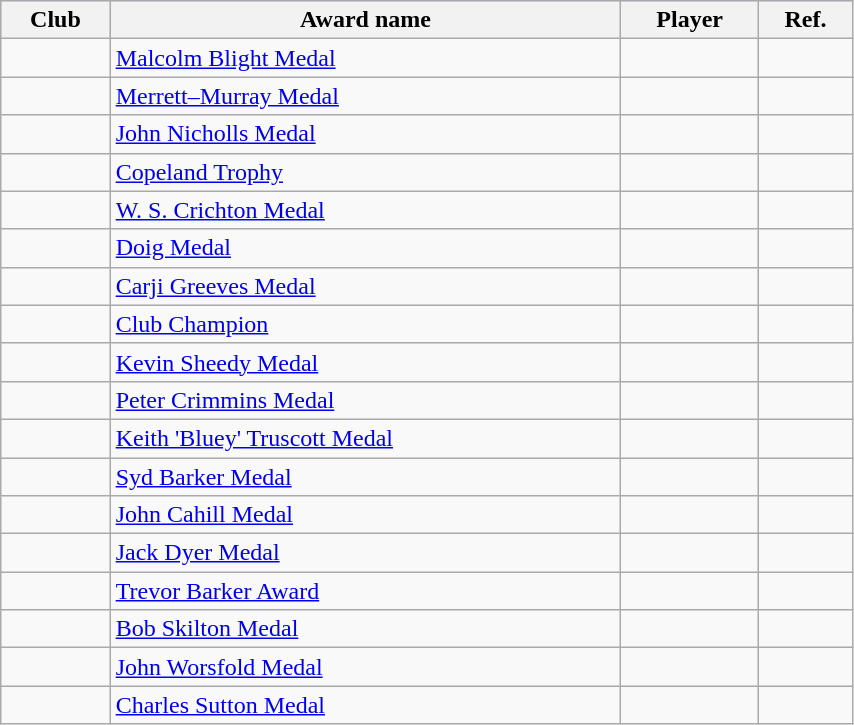<table class="wikitable sortable"  style="text-align:left; width:45%;">
<tr style="background:#C1D8FF;">
<th>Club</th>
<th>Award name</th>
<th>Player</th>
<th class="unsortable">Ref.</th>
</tr>
<tr>
<td></td>
<td><a href='#'>Malcolm Blight Medal</a></td>
<td></td>
<td></td>
</tr>
<tr>
<td></td>
<td><a href='#'>Merrett–Murray Medal</a></td>
<td></td>
<td></td>
</tr>
<tr>
<td></td>
<td><a href='#'>John Nicholls Medal</a></td>
<td></td>
<td></td>
</tr>
<tr>
<td></td>
<td><a href='#'>Copeland Trophy</a></td>
<td></td>
<td></td>
</tr>
<tr>
<td></td>
<td><a href='#'>W. S. Crichton Medal</a></td>
<td></td>
<td></td>
</tr>
<tr>
<td></td>
<td><a href='#'>Doig Medal</a></td>
<td></td>
<td></td>
</tr>
<tr>
<td></td>
<td><a href='#'>Carji Greeves Medal</a></td>
<td></td>
<td></td>
</tr>
<tr>
<td></td>
<td><a href='#'>Club Champion</a></td>
<td></td>
<td></td>
</tr>
<tr>
<td></td>
<td><a href='#'>Kevin Sheedy Medal</a></td>
<td></td>
<td></td>
</tr>
<tr>
<td></td>
<td><a href='#'>Peter Crimmins Medal</a></td>
<td></td>
<td></td>
</tr>
<tr>
<td></td>
<td><a href='#'>Keith 'Bluey' Truscott Medal</a></td>
<td></td>
<td></td>
</tr>
<tr>
<td></td>
<td><a href='#'>Syd Barker Medal</a></td>
<td></td>
<td></td>
</tr>
<tr>
<td></td>
<td><a href='#'>John Cahill Medal</a></td>
<td></td>
<td></td>
</tr>
<tr>
<td></td>
<td><a href='#'>Jack Dyer Medal</a></td>
<td></td>
<td></td>
</tr>
<tr>
<td></td>
<td><a href='#'>Trevor Barker Award</a></td>
<td></td>
<td></td>
</tr>
<tr>
<td></td>
<td><a href='#'>Bob Skilton Medal</a></td>
<td></td>
<td></td>
</tr>
<tr>
<td></td>
<td><a href='#'>John Worsfold Medal</a></td>
<td></td>
<td></td>
</tr>
<tr>
<td></td>
<td><a href='#'>Charles Sutton Medal</a></td>
<td></td>
<td></td>
</tr>
</table>
